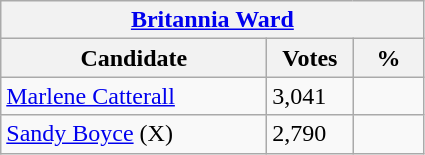<table class="wikitable">
<tr>
<th colspan="3"><a href='#'>Britannia Ward</a></th>
</tr>
<tr>
<th style="width: 170px">Candidate</th>
<th style="width: 50px">Votes</th>
<th style="width: 40px">%</th>
</tr>
<tr>
<td><a href='#'>Marlene Catterall</a></td>
<td>3,041</td>
<td></td>
</tr>
<tr>
<td><a href='#'>Sandy Boyce</a> (X)</td>
<td>2,790</td>
<td></td>
</tr>
</table>
